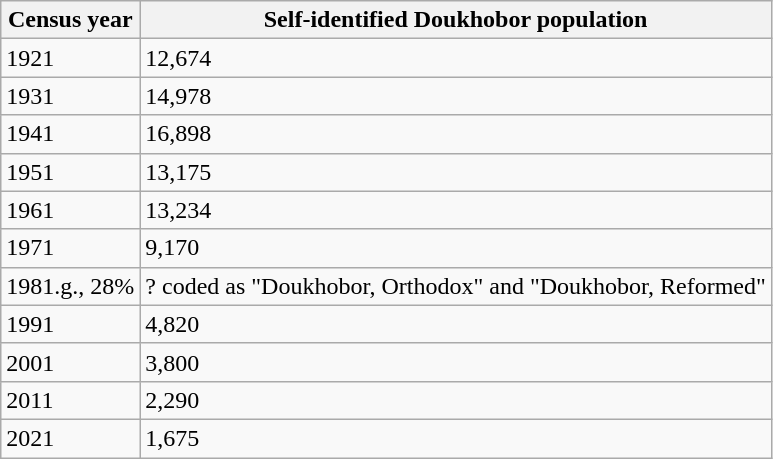<table class="wikitable">
<tr>
<th>Census year</th>
<th>Self-identified Doukhobor population</th>
</tr>
<tr>
<td>1921</td>
<td>12,674</td>
</tr>
<tr>
<td>1931</td>
<td>14,978</td>
</tr>
<tr>
<td>1941</td>
<td>16,898</td>
</tr>
<tr>
<td>1951</td>
<td>13,175</td>
</tr>
<tr>
<td>1961</td>
<td>13,234</td>
</tr>
<tr>
<td>1971</td>
<td>9,170</td>
</tr>
<tr>
<td>1981.g., 28%</td>
<td>? coded as "Doukhobor, Orthodox" and "Doukhobor, Reformed"</td>
</tr>
<tr>
<td>1991</td>
<td>4,820</td>
</tr>
<tr>
<td>2001</td>
<td>3,800</td>
</tr>
<tr>
<td>2011</td>
<td>2,290</td>
</tr>
<tr>
<td>2021</td>
<td>1,675</td>
</tr>
</table>
